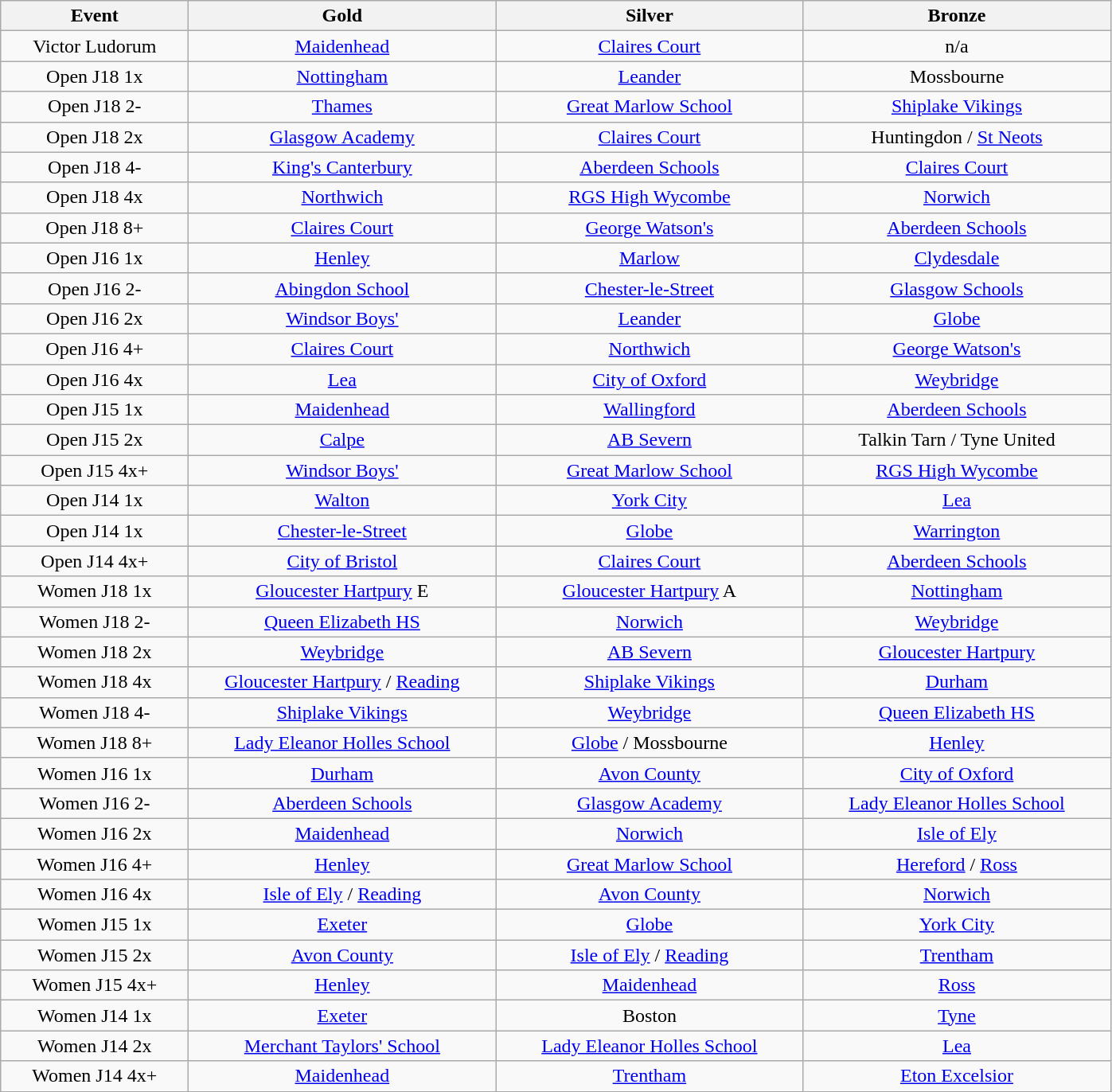<table class="wikitable" style="text-align:center">
<tr>
<th width=150>Event</th>
<th width=250>Gold</th>
<th width=250>Silver</th>
<th width=250>Bronze</th>
</tr>
<tr>
<td>Victor Ludorum</td>
<td><a href='#'>Maidenhead</a></td>
<td><a href='#'>Claires Court</a></td>
<td>n/a</td>
</tr>
<tr>
<td>Open J18 1x</td>
<td><a href='#'>Nottingham</a></td>
<td><a href='#'>Leander</a></td>
<td>Mossbourne</td>
</tr>
<tr>
<td>Open J18 2-</td>
<td><a href='#'>Thames</a></td>
<td><a href='#'>Great Marlow School</a></td>
<td><a href='#'>Shiplake Vikings</a></td>
</tr>
<tr>
<td>Open J18 2x</td>
<td><a href='#'>Glasgow Academy</a></td>
<td><a href='#'>Claires Court</a></td>
<td>Huntingdon / <a href='#'>St Neots</a></td>
</tr>
<tr>
<td>Open J18 4-</td>
<td><a href='#'>King's Canterbury</a></td>
<td><a href='#'>Aberdeen Schools</a></td>
<td><a href='#'>Claires Court</a></td>
</tr>
<tr>
<td>Open J18 4x</td>
<td><a href='#'>Northwich</a></td>
<td><a href='#'>RGS High Wycombe</a></td>
<td><a href='#'>Norwich</a></td>
</tr>
<tr>
<td>Open J18 8+</td>
<td><a href='#'>Claires Court</a></td>
<td><a href='#'>George Watson's</a></td>
<td><a href='#'>Aberdeen Schools</a></td>
</tr>
<tr>
<td>Open J16 1x</td>
<td><a href='#'>Henley</a></td>
<td><a href='#'>Marlow</a></td>
<td><a href='#'>Clydesdale</a></td>
</tr>
<tr>
<td>Open J16 2-</td>
<td><a href='#'>Abingdon School</a></td>
<td><a href='#'>Chester-le-Street</a></td>
<td><a href='#'>Glasgow Schools</a></td>
</tr>
<tr>
<td>Open J16 2x</td>
<td><a href='#'>Windsor Boys'</a></td>
<td><a href='#'>Leander</a></td>
<td><a href='#'>Globe</a></td>
</tr>
<tr>
<td>Open J16 4+</td>
<td><a href='#'>Claires Court</a></td>
<td><a href='#'>Northwich</a></td>
<td><a href='#'>George Watson's</a></td>
</tr>
<tr>
<td>Open J16 4x</td>
<td><a href='#'>Lea</a></td>
<td><a href='#'>City of Oxford</a></td>
<td><a href='#'>Weybridge</a></td>
</tr>
<tr>
<td>Open J15 1x</td>
<td><a href='#'>Maidenhead</a></td>
<td><a href='#'>Wallingford</a></td>
<td><a href='#'>Aberdeen Schools</a></td>
</tr>
<tr>
<td>Open J15 2x</td>
<td><a href='#'>Calpe</a></td>
<td><a href='#'>AB Severn</a></td>
<td>Talkin Tarn / Tyne United</td>
</tr>
<tr>
<td>Open J15 4x+</td>
<td><a href='#'>Windsor Boys'</a></td>
<td><a href='#'>Great Marlow School</a></td>
<td><a href='#'>RGS High Wycombe</a></td>
</tr>
<tr>
<td>Open J14 1x</td>
<td><a href='#'>Walton</a></td>
<td><a href='#'>York City</a></td>
<td><a href='#'>Lea</a></td>
</tr>
<tr>
<td>Open J14 1x</td>
<td><a href='#'>Chester-le-Street</a></td>
<td><a href='#'>Globe</a></td>
<td><a href='#'>Warrington</a></td>
</tr>
<tr>
<td>Open J14 4x+</td>
<td><a href='#'>City of Bristol</a></td>
<td><a href='#'>Claires Court</a></td>
<td><a href='#'>Aberdeen Schools</a></td>
</tr>
<tr>
<td>Women J18 1x</td>
<td><a href='#'>Gloucester Hartpury</a> E</td>
<td><a href='#'>Gloucester Hartpury</a> A</td>
<td><a href='#'>Nottingham</a></td>
</tr>
<tr>
<td>Women J18 2-</td>
<td><a href='#'>Queen Elizabeth HS</a></td>
<td><a href='#'>Norwich</a></td>
<td><a href='#'>Weybridge</a></td>
</tr>
<tr>
<td>Women J18 2x</td>
<td><a href='#'>Weybridge</a></td>
<td><a href='#'>AB Severn</a></td>
<td><a href='#'>Gloucester Hartpury</a></td>
</tr>
<tr>
<td>Women J18 4x</td>
<td><a href='#'>Gloucester Hartpury</a> / <a href='#'>Reading</a></td>
<td><a href='#'>Shiplake Vikings</a></td>
<td><a href='#'>Durham</a></td>
</tr>
<tr>
<td>Women J18 4-</td>
<td><a href='#'>Shiplake Vikings</a></td>
<td><a href='#'>Weybridge</a></td>
<td><a href='#'>Queen Elizabeth HS</a></td>
</tr>
<tr>
<td>Women J18 8+</td>
<td><a href='#'>Lady Eleanor Holles School</a></td>
<td><a href='#'>Globe</a> / Mossbourne</td>
<td><a href='#'>Henley</a></td>
</tr>
<tr>
<td>Women J16 1x</td>
<td><a href='#'>Durham</a></td>
<td><a href='#'>Avon County</a></td>
<td><a href='#'>City of Oxford</a></td>
</tr>
<tr>
<td>Women J16 2-</td>
<td><a href='#'>Aberdeen Schools</a></td>
<td><a href='#'>Glasgow Academy</a></td>
<td><a href='#'>Lady Eleanor Holles School</a></td>
</tr>
<tr>
<td>Women J16 2x</td>
<td><a href='#'>Maidenhead</a></td>
<td><a href='#'>Norwich</a></td>
<td><a href='#'>Isle of Ely</a></td>
</tr>
<tr>
<td>Women J16 4+</td>
<td><a href='#'>Henley</a></td>
<td><a href='#'>Great Marlow School</a></td>
<td><a href='#'>Hereford</a> / <a href='#'>Ross</a></td>
</tr>
<tr>
<td>Women J16 4x</td>
<td><a href='#'>Isle of Ely</a> / <a href='#'>Reading</a></td>
<td><a href='#'>Avon County</a></td>
<td><a href='#'>Norwich</a></td>
</tr>
<tr>
<td>Women J15 1x</td>
<td><a href='#'>Exeter</a></td>
<td><a href='#'>Globe</a></td>
<td><a href='#'>York City</a></td>
</tr>
<tr>
<td>Women J15 2x</td>
<td><a href='#'>Avon County</a></td>
<td><a href='#'>Isle of Ely</a> / <a href='#'>Reading</a></td>
<td><a href='#'>Trentham</a></td>
</tr>
<tr>
<td>Women J15 4x+</td>
<td><a href='#'>Henley</a></td>
<td><a href='#'>Maidenhead</a></td>
<td><a href='#'>Ross</a></td>
</tr>
<tr>
<td>Women J14 1x</td>
<td><a href='#'>Exeter</a></td>
<td>Boston</td>
<td><a href='#'>Tyne</a></td>
</tr>
<tr>
<td>Women J14 2x</td>
<td><a href='#'>Merchant Taylors' School</a></td>
<td><a href='#'>Lady Eleanor Holles School</a></td>
<td><a href='#'>Lea</a></td>
</tr>
<tr>
<td>Women J14 4x+</td>
<td><a href='#'>Maidenhead</a></td>
<td><a href='#'>Trentham</a></td>
<td><a href='#'>Eton Excelsior</a></td>
</tr>
</table>
